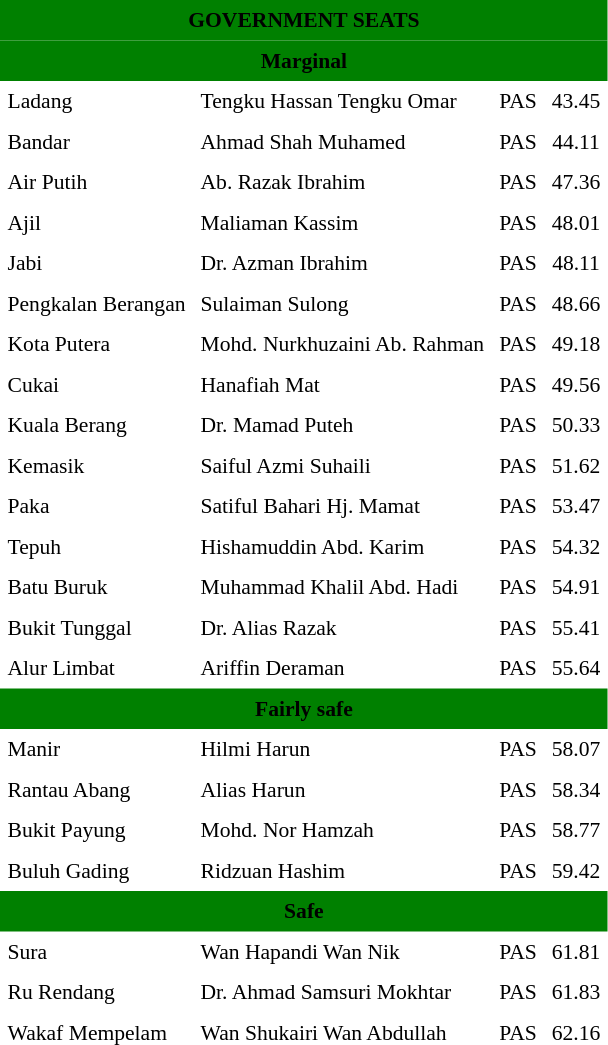<table class="toccolours" cellpadding="5" cellspacing="0" style="float:left; margin-right:.5em; margin-top:.4em; font-size:90%;">
<tr>
<td colspan="4"  style="text-align:center; background:green;"><span><strong>GOVERNMENT SEATS</strong></span></td>
</tr>
<tr>
<td colspan="4"  style="text-align:center; background:green;"><span><strong>Marginal</strong></span></td>
</tr>
<tr>
<td>Ladang</td>
<td>Tengku Hassan Tengku Omar</td>
<td>PAS</td>
<td style="text-align:center;">43.45</td>
</tr>
<tr>
<td>Bandar</td>
<td>Ahmad Shah Muhamed</td>
<td>PAS</td>
<td style="text-align:center;">44.11</td>
</tr>
<tr>
<td>Air Putih</td>
<td>Ab. Razak Ibrahim</td>
<td>PAS</td>
<td style="text-align:center;">47.36</td>
</tr>
<tr>
<td>Ajil</td>
<td>Maliaman Kassim</td>
<td>PAS</td>
<td style="text-align:center;">48.01</td>
</tr>
<tr>
<td>Jabi</td>
<td>Dr. Azman Ibrahim</td>
<td>PAS</td>
<td style="text-align:center;">48.11</td>
</tr>
<tr>
<td>Pengkalan Berangan</td>
<td>Sulaiman Sulong</td>
<td>PAS</td>
<td style="text-align:center;">48.66</td>
</tr>
<tr>
<td>Kota Putera</td>
<td>Mohd. Nurkhuzaini Ab. Rahman</td>
<td>PAS</td>
<td style="text-align:center;">49.18</td>
</tr>
<tr>
<td>Cukai</td>
<td>Hanafiah Mat</td>
<td>PAS</td>
<td style="text-align:center;">49.56</td>
</tr>
<tr>
<td>Kuala Berang</td>
<td>Dr. Mamad Puteh</td>
<td>PAS</td>
<td style="text-align:center;">50.33</td>
</tr>
<tr>
<td>Kemasik</td>
<td>Saiful Azmi Suhaili</td>
<td>PAS</td>
<td style="text-align:center;">51.62</td>
</tr>
<tr>
<td>Paka</td>
<td>Satiful Bahari Hj. Mamat</td>
<td>PAS</td>
<td style="text-align:center;">53.47</td>
</tr>
<tr>
<td>Tepuh</td>
<td>Hishamuddin Abd. Karim</td>
<td>PAS</td>
<td style="text-align:center;">54.32</td>
</tr>
<tr>
<td>Batu Buruk</td>
<td>Muhammad Khalil Abd. Hadi</td>
<td>PAS</td>
<td style="text-align:center;">54.91</td>
</tr>
<tr>
<td>Bukit Tunggal</td>
<td>Dr. Alias Razak</td>
<td>PAS</td>
<td style="text-align:center;">55.41</td>
</tr>
<tr>
<td>Alur Limbat</td>
<td>Ariffin Deraman</td>
<td>PAS</td>
<td style="text-align:center;">55.64</td>
</tr>
<tr>
<td colspan="4"  style="text-align:center; background:green;"><span><strong>Fairly safe</strong></span></td>
</tr>
<tr>
<td>Manir</td>
<td>Hilmi Harun</td>
<td>PAS</td>
<td style="text-align:center;">58.07</td>
</tr>
<tr>
<td>Rantau Abang</td>
<td>Alias Harun</td>
<td>PAS</td>
<td style="text-align:center;">58.34</td>
</tr>
<tr>
<td>Bukit Payung</td>
<td>Mohd. Nor Hamzah</td>
<td>PAS</td>
<td style="text-align:center;">58.77</td>
</tr>
<tr>
<td>Buluh Gading</td>
<td>Ridzuan Hashim</td>
<td>PAS</td>
<td style="text-align:center;">59.42</td>
</tr>
<tr>
<td colspan="4"  style="text-align:center; background:green;"><span><strong>Safe</strong></span></td>
</tr>
<tr>
<td>Sura</td>
<td>Wan Hapandi Wan Nik</td>
<td>PAS</td>
<td style="text-align:center;">61.81</td>
</tr>
<tr>
<td>Ru Rendang</td>
<td>Dr. Ahmad Samsuri Mokhtar</td>
<td>PAS</td>
<td style="text-align:center;">61.83</td>
</tr>
<tr>
<td>Wakaf Mempelam</td>
<td>Wan Shukairi Wan Abdullah</td>
<td>PAS</td>
<td style="text-align:center;">62.16</td>
</tr>
</table>
